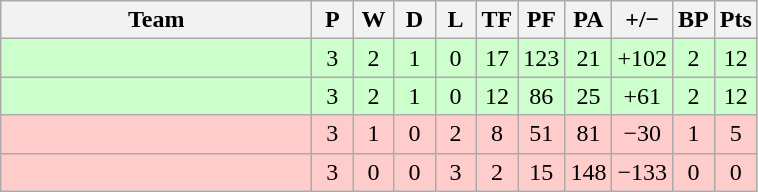<table class="wikitable" style="text-align:center">
<tr>
<th width="200">Team</th>
<th width="20">P</th>
<th width="20">W</th>
<th width="20">D</th>
<th width="20">L</th>
<th width="20">TF</th>
<th width="20">PF</th>
<th width="20">PA</th>
<th width="25">+/−</th>
<th width="20">BP</th>
<th width="20">Pts</th>
</tr>
<tr style="background:#cfc;">
<td align="left"></td>
<td>3</td>
<td>2</td>
<td>1</td>
<td>0</td>
<td>17</td>
<td>123</td>
<td>21</td>
<td>+102</td>
<td>2</td>
<td>12</td>
</tr>
<tr style="background:#cfc;">
<td align="left"></td>
<td>3</td>
<td>2</td>
<td>1</td>
<td>0</td>
<td>12</td>
<td>86</td>
<td>25</td>
<td>+61</td>
<td>2</td>
<td>12</td>
</tr>
<tr style="background:#fcc;">
<td align="left"></td>
<td>3</td>
<td>1</td>
<td>0</td>
<td>2</td>
<td>8</td>
<td>51</td>
<td>81</td>
<td>−30</td>
<td>1</td>
<td>5</td>
</tr>
<tr style="background:#fcc;">
<td align="left"></td>
<td>3</td>
<td>0</td>
<td>0</td>
<td>3</td>
<td>2</td>
<td>15</td>
<td>148</td>
<td>−133</td>
<td>0</td>
<td>0</td>
</tr>
</table>
